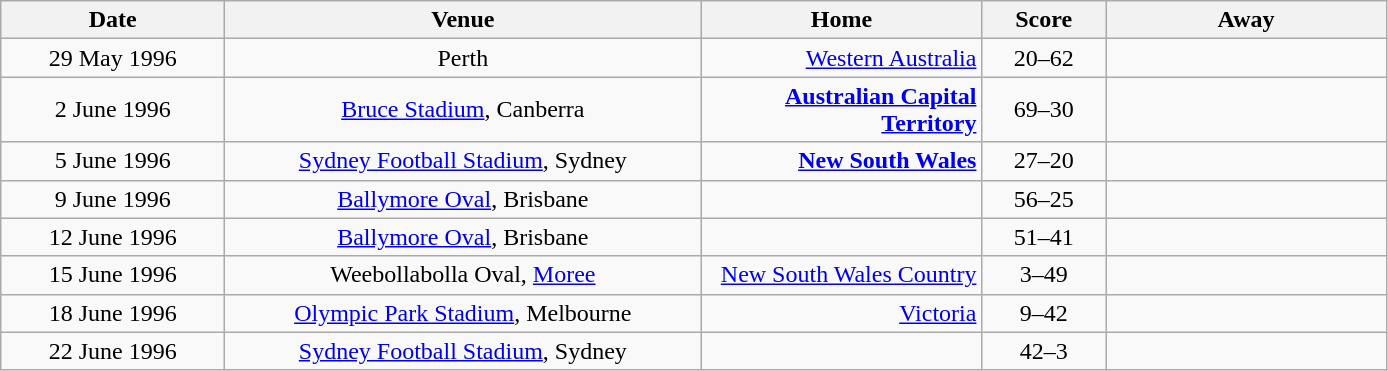<table class="wikitable" style="text-align:center">
<tr>
<th style="width:142px">Date</th>
<th scope="col" style="width:310px">Venue</th>
<th style="width:180px">Home</th>
<th style="width:75px">Score</th>
<th style="width:180px">Away</th>
</tr>
<tr>
<td>29 May 1996</td>
<td>Perth</td>
<td style="text-align:right"><a href='#'>Western Australia</a></td>
<td>20–62</td>
<td style="text-align:left"><strong></strong></td>
</tr>
<tr>
<td>2 June 1996</td>
<td><a href='#'>Bruce Stadium</a>, Canberra</td>
<td style="text-align:right"><strong><a href='#'>Australian Capital Territory</a></strong></td>
<td>69–30</td>
<td style="text-align:left"></td>
</tr>
<tr>
<td>5 June 1996</td>
<td><a href='#'>Sydney Football Stadium</a>, Sydney</td>
<td style="text-align:right"><strong><a href='#'>New South Wales</a></strong></td>
<td>27–20</td>
<td style="text-align:left"></td>
</tr>
<tr>
<td>9 June 1996</td>
<td><a href='#'>Ballymore Oval</a>, Brisbane</td>
<td style="text-align:right"><strong></strong></td>
<td>56–25</td>
<td style="text-align:left"></td>
</tr>
<tr>
<td>12 June 1996</td>
<td><a href='#'>Ballymore Oval</a>, Brisbane</td>
<td style="text-align:right"><strong></strong></td>
<td>51–41</td>
<td style="text-align:left"></td>
</tr>
<tr>
<td>15 June 1996</td>
<td>Weebollabolla Oval, <a href='#'>Moree</a></td>
<td style="text-align:right"><a href='#'>New South Wales Country</a></td>
<td>3–49</td>
<td style="text-align:left"><strong></strong></td>
</tr>
<tr>
<td>18 June 1996</td>
<td><a href='#'>Olympic Park Stadium</a>, Melbourne</td>
<td style="text-align:right"><a href='#'>Victoria</a></td>
<td>9–42</td>
<td style="text-align:left"><strong></strong></td>
</tr>
<tr>
<td>22 June 1996</td>
<td><a href='#'>Sydney Football Stadium</a>, Sydney</td>
<td style="text-align:right"><strong></strong></td>
<td>42–3</td>
<td style="text-align:left"></td>
</tr>
</table>
